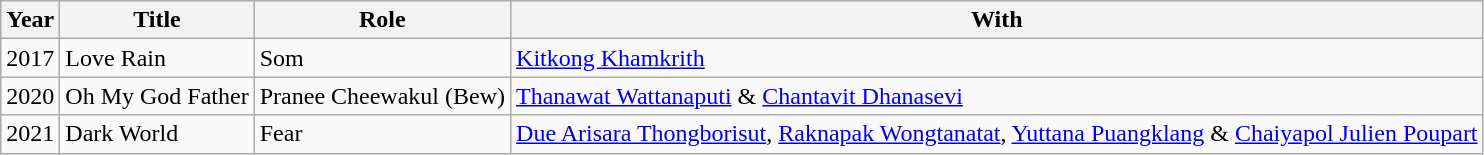<table class="wikitable">
<tr>
<th>Year</th>
<th>Title</th>
<th>Role</th>
<th>With</th>
</tr>
<tr>
<td>2017</td>
<td>Love Rain</td>
<td>Som</td>
<td><a href='#'>Kitkong Khamkrith</a></td>
</tr>
<tr>
<td>2020</td>
<td>Oh My God Father </td>
<td>Pranee Cheewakul (Bew)</td>
<td><a href='#'>Thanawat Wattanaputi</a> & <a href='#'>Chantavit Dhanasevi</a></td>
</tr>
<tr>
<td>2021</td>
<td>Dark World </td>
<td>Fear</td>
<td><a href='#'>Due Arisara Thongborisut</a>, <a href='#'>Raknapak Wongtanatat</a>, <a href='#'>Yuttana Puangklang</a> & <a href='#'>Chaiyapol Julien Poupart</a></td>
</tr>
</table>
